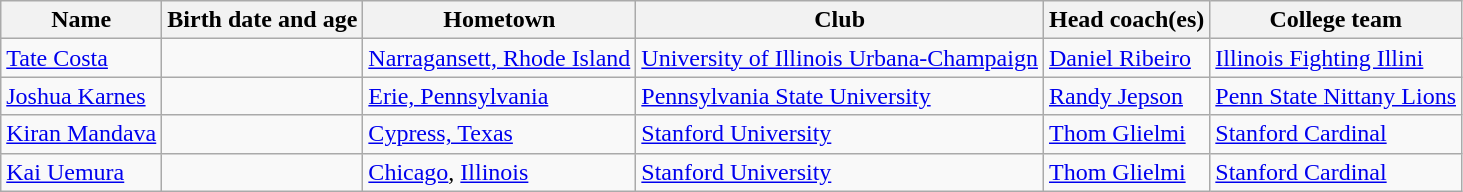<table class="wikitable sortable">
<tr>
<th>Name</th>
<th>Birth date and age</th>
<th>Hometown</th>
<th>Club</th>
<th>Head coach(es)</th>
<th>College team</th>
</tr>
<tr>
<td><a href='#'>Tate Costa</a></td>
<td></td>
<td><a href='#'>Narragansett, Rhode Island</a></td>
<td><a href='#'>University of Illinois Urbana-Champaign</a></td>
<td><a href='#'>Daniel Ribeiro</a></td>
<td><a href='#'>Illinois Fighting Illini</a> </td>
</tr>
<tr>
<td><a href='#'>Joshua Karnes</a></td>
<td></td>
<td><a href='#'>Erie, Pennsylvania</a></td>
<td><a href='#'>Pennsylvania State University</a></td>
<td><a href='#'>Randy Jepson</a></td>
<td><a href='#'>Penn State Nittany Lions</a> </td>
</tr>
<tr>
<td><a href='#'>Kiran Mandava</a></td>
<td></td>
<td><a href='#'>Cypress, Texas</a></td>
<td><a href='#'>Stanford University</a></td>
<td><a href='#'>Thom Glielmi</a></td>
<td><a href='#'>Stanford Cardinal</a> </td>
</tr>
<tr>
<td><a href='#'>Kai Uemura</a></td>
<td></td>
<td><a href='#'>Chicago</a>, <a href='#'>Illinois</a></td>
<td><a href='#'>Stanford University</a></td>
<td><a href='#'>Thom Glielmi</a></td>
<td><a href='#'>Stanford Cardinal</a> </td>
</tr>
</table>
